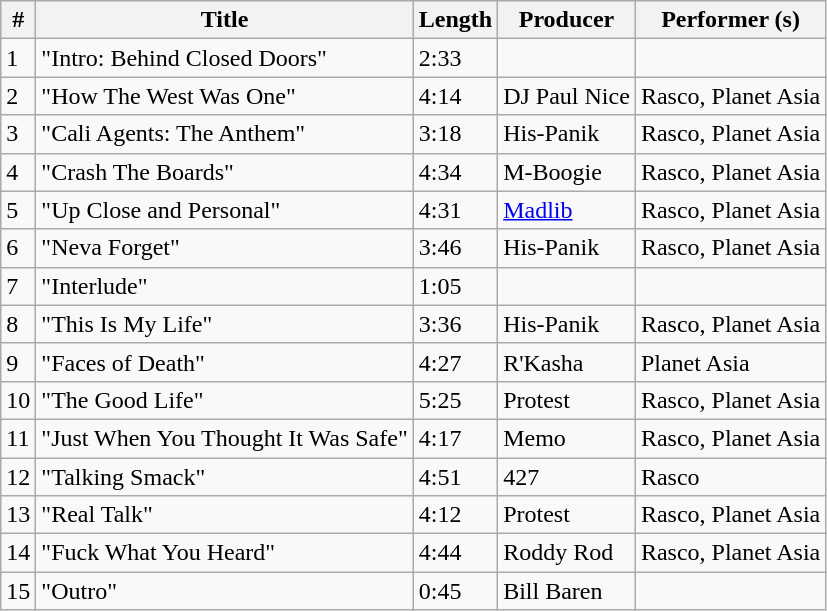<table class="wikitable">
<tr>
<th align="center">#</th>
<th align="center">Title</th>
<th align="center">Length</th>
<th align="center">Producer</th>
<th align="center">Performer (s)</th>
</tr>
<tr>
<td>1</td>
<td>"Intro: Behind Closed Doors"</td>
<td>2:33</td>
<td></td>
<td></td>
</tr>
<tr>
<td>2</td>
<td>"How The West Was One"</td>
<td>4:14</td>
<td>DJ Paul Nice</td>
<td>Rasco, Planet Asia</td>
</tr>
<tr>
<td>3</td>
<td>"Cali Agents: The Anthem"</td>
<td>3:18</td>
<td>His-Panik</td>
<td>Rasco, Planet Asia</td>
</tr>
<tr>
<td>4</td>
<td>"Crash The Boards"</td>
<td>4:34</td>
<td>M-Boogie</td>
<td>Rasco, Planet Asia</td>
</tr>
<tr>
<td>5</td>
<td>"Up Close and Personal"</td>
<td>4:31</td>
<td><a href='#'>Madlib</a></td>
<td>Rasco, Planet Asia</td>
</tr>
<tr>
<td>6</td>
<td>"Neva Forget"</td>
<td>3:46</td>
<td>His-Panik</td>
<td>Rasco, Planet Asia</td>
</tr>
<tr>
<td>7</td>
<td>"Interlude"</td>
<td>1:05</td>
<td></td>
<td></td>
</tr>
<tr>
<td>8</td>
<td>"This Is My Life"</td>
<td>3:36</td>
<td>His-Panik</td>
<td>Rasco, Planet Asia</td>
</tr>
<tr>
<td>9</td>
<td>"Faces of Death"</td>
<td>4:27</td>
<td>R'Kasha</td>
<td>Planet Asia</td>
</tr>
<tr>
<td>10</td>
<td>"The Good Life"</td>
<td>5:25</td>
<td>Protest</td>
<td>Rasco, Planet Asia</td>
</tr>
<tr>
<td>11</td>
<td>"Just When You Thought It Was Safe"</td>
<td>4:17</td>
<td>Memo</td>
<td>Rasco, Planet Asia</td>
</tr>
<tr>
<td>12</td>
<td>"Talking Smack"</td>
<td>4:51</td>
<td>427</td>
<td>Rasco</td>
</tr>
<tr>
<td>13</td>
<td>"Real Talk"</td>
<td>4:12</td>
<td>Protest</td>
<td>Rasco, Planet Asia</td>
</tr>
<tr>
<td>14</td>
<td>"Fuck What You Heard"</td>
<td>4:44</td>
<td>Roddy Rod</td>
<td>Rasco, Planet Asia</td>
</tr>
<tr>
<td>15</td>
<td>"Outro"</td>
<td>0:45</td>
<td>Bill Baren</td>
</tr>
</table>
